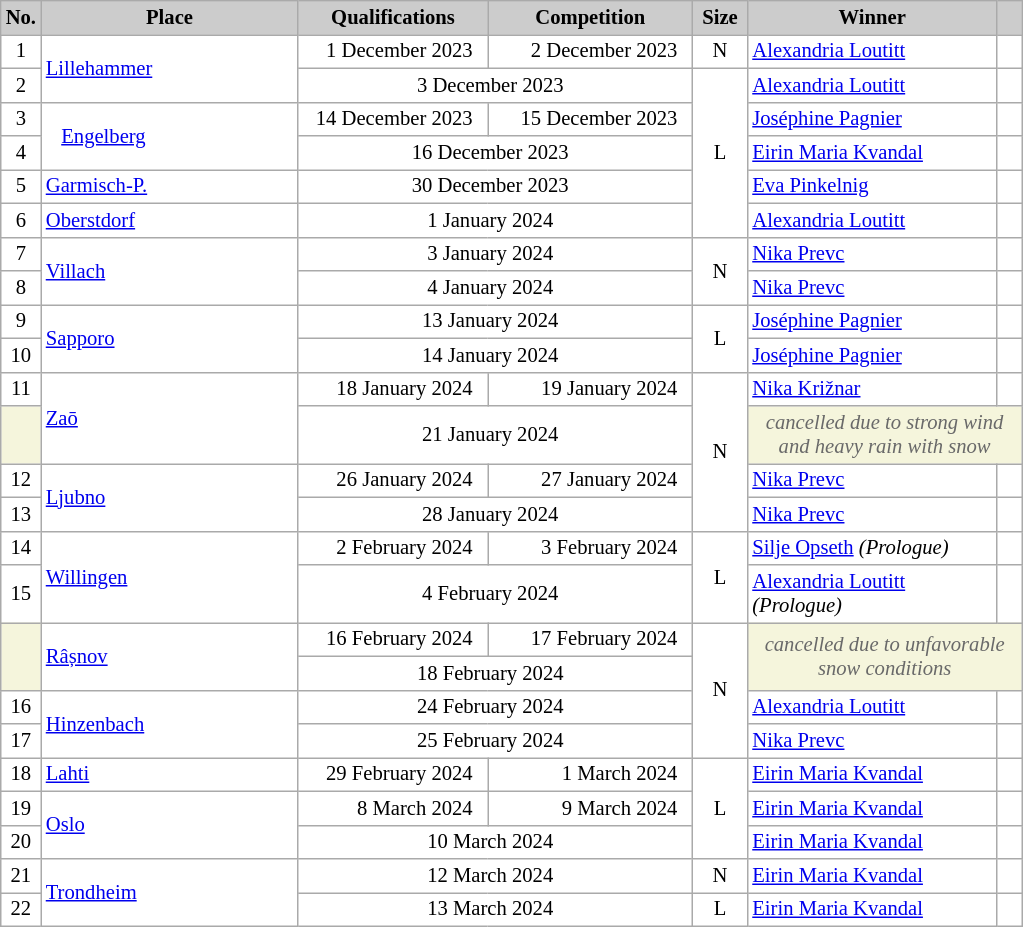<table class="wikitable plainrowheaders" style="background:#fff; font-size:86%; width=60%; line-height:16px; border:grey solid 1px; border-collapse:collapse;">
<tr style="background:#ccc; text-align:center;">
<th style="background-color: #ccc;" width=20>No.</th>
<th style="background-color: #ccc;" width=165>Place</th>
<th style="background-color: #ccc;" width=120>Qualifications</th>
<th style="background-color: #ccc;" width=130>Competition</th>
<th style="background-color: #ccc;" width=30>Size</th>
<th style="background-color: #ccc;" width=160>Winner</th>
<th scope="col" style="background:#ccc; width:10px;"></th>
</tr>
<tr>
<td align=center>1</td>
<td rowspan="2"> <a href='#'>Lillehammer</a></td>
<td align=right>1 December 2023  </td>
<td align=right>2 December 2023  </td>
<td align=center>N</td>
<td> <a href='#'>Alexandria Loutitt</a></td>
<td></td>
</tr>
<tr>
<td align=center>2</td>
<td colspan=2 align=center>3 December 2023  </td>
<td rowspan=5 align=center>L</td>
<td> <a href='#'>Alexandria Loutitt</a></td>
<td></td>
</tr>
<tr>
<td align=center>3</td>
<td rowspan="2">   <a href='#'>Engelberg</a></td>
<td align=right>14 December 2023  </td>
<td align=right>15 December 2023  </td>
<td> <a href='#'>Joséphine Pagnier</a></td>
<td></td>
</tr>
<tr>
<td align=center>4</td>
<td colspan=2 align=center>16 December 2023  </td>
<td> <a href='#'>Eirin Maria Kvandal</a></td>
<td></td>
</tr>
<tr>
<td align=center>5</td>
<td> <a href='#'>Garmisch-P.</a></td>
<td colspan=2 align=center>30 December 2023  </td>
<td> <a href='#'>Eva Pinkelnig</a></td>
<td></td>
</tr>
<tr>
<td align=center>6</td>
<td> <a href='#'>Oberstdorf</a></td>
<td colspan=2 align=center>1 January 2024  </td>
<td> <a href='#'>Alexandria Loutitt</a></td>
<td></td>
</tr>
<tr>
<td align=center>7</td>
<td rowspan="2"> <a href='#'>Villach</a></td>
<td colspan=2 align=center>3 January 2024  </td>
<td rowspan=2 align=center>N</td>
<td> <a href='#'>Nika Prevc</a></td>
<td></td>
</tr>
<tr>
<td align=center>8</td>
<td colspan=2 align=center>4 January 2024  </td>
<td> <a href='#'>Nika Prevc</a></td>
<td></td>
</tr>
<tr>
<td align=center>9</td>
<td rowspan="2"> <a href='#'>Sapporo</a></td>
<td colspan=2 align=center>13 January 2024  </td>
<td rowspan=2 align=center>L</td>
<td> <a href='#'>Joséphine Pagnier</a></td>
<td></td>
</tr>
<tr>
<td align=center>10</td>
<td colspan=2 align=center>14 January 2024  </td>
<td> <a href='#'>Joséphine Pagnier</a></td>
<td></td>
</tr>
<tr>
<td align=center>11</td>
<td rowspan="2"> <a href='#'>Zaō</a></td>
<td align=right>18 January 2024  </td>
<td align=right>19 January 2024  </td>
<td rowspan=4 align=center>N</td>
<td> <a href='#'>Nika Križnar</a></td>
<td></td>
</tr>
<tr>
<td bgcolor="F5F5DC"></td>
<td colspan=2 align=center>21 January 2024  </td>
<td colspan=2 align=center bgcolor="F5F5DC" style=color:#696969><em>cancelled due to strong wind and heavy rain with snow</em></td>
</tr>
<tr>
<td align=center>12</td>
<td rowspan="2"> <a href='#'>Ljubno</a></td>
<td align=right>26 January 2024  </td>
<td align=right>27 January 2024  </td>
<td> <a href='#'>Nika Prevc</a></td>
<td></td>
</tr>
<tr>
<td align=center>13</td>
<td colspan=2 align=center>28 January 2024  </td>
<td> <a href='#'>Nika Prevc</a></td>
<td></td>
</tr>
<tr>
<td align=center>14</td>
<td rowspan="2"> <a href='#'>Willingen</a></td>
<td align=right>2 February 2024  </td>
<td align=right>3 February 2024  </td>
<td rowspan=2 align=center>L</td>
<td> <a href='#'>Silje Opseth</a> <em>(Prologue)</em></td>
<td></td>
</tr>
<tr>
<td align=center>15</td>
<td colspan=2 align=center>4 February 2024  </td>
<td> <a href='#'>Alexandria Loutitt</a> <em>(Prologue)</em></td>
<td></td>
</tr>
<tr>
<td rowspan=2 bgcolor="F5F5DC"></td>
<td rowspan="2"> <a href='#'>Râșnov</a></td>
<td align=right>16 February 2024  </td>
<td align=right>17 February 2024  </td>
<td rowspan=4 align=center>N</td>
<td colspan=2 rowspan=2 align=center bgcolor="F5F5DC" style=color:#696969><em>cancelled due to unfavorable snow conditions</em></td>
</tr>
<tr>
<td colspan=2 align=center>18 February 2024  </td>
</tr>
<tr>
<td align=center>16</td>
<td rowspan="2"> <a href='#'>Hinzenbach</a></td>
<td colspan=2 align=center>24 February 2024  </td>
<td> <a href='#'>Alexandria Loutitt</a></td>
<td></td>
</tr>
<tr>
<td align=center>17</td>
<td colspan=2 align=center>25 February 2024  </td>
<td> <a href='#'>Nika Prevc</a></td>
<td></td>
</tr>
<tr>
<td align=center>18</td>
<td> <a href='#'>Lahti</a></td>
<td align=right>29 February 2024  </td>
<td align=right>1 March 2024  </td>
<td rowspan=3 align=center>L</td>
<td> <a href='#'>Eirin Maria Kvandal</a></td>
<td></td>
</tr>
<tr>
<td align=center>19</td>
<td rowspan="2"> <a href='#'>Oslo</a></td>
<td align=right>8 March 2024  </td>
<td align=right>9 March 2024  </td>
<td> <a href='#'>Eirin Maria Kvandal</a></td>
<td></td>
</tr>
<tr>
<td align=center>20</td>
<td colspan=2 align=center>10 March 2024  </td>
<td> <a href='#'>Eirin Maria Kvandal</a></td>
<td></td>
</tr>
<tr>
<td align=center>21</td>
<td rowspan="2"> <a href='#'>Trondheim</a></td>
<td colspan=2 align=center>12 March 2024  </td>
<td align=center>N</td>
<td> <a href='#'>Eirin Maria Kvandal</a></td>
<td></td>
</tr>
<tr>
<td align=center>22</td>
<td colspan=2 align=center>13 March 2024  </td>
<td align=center>L</td>
<td> <a href='#'>Eirin Maria Kvandal</a></td>
<td></td>
</tr>
</table>
